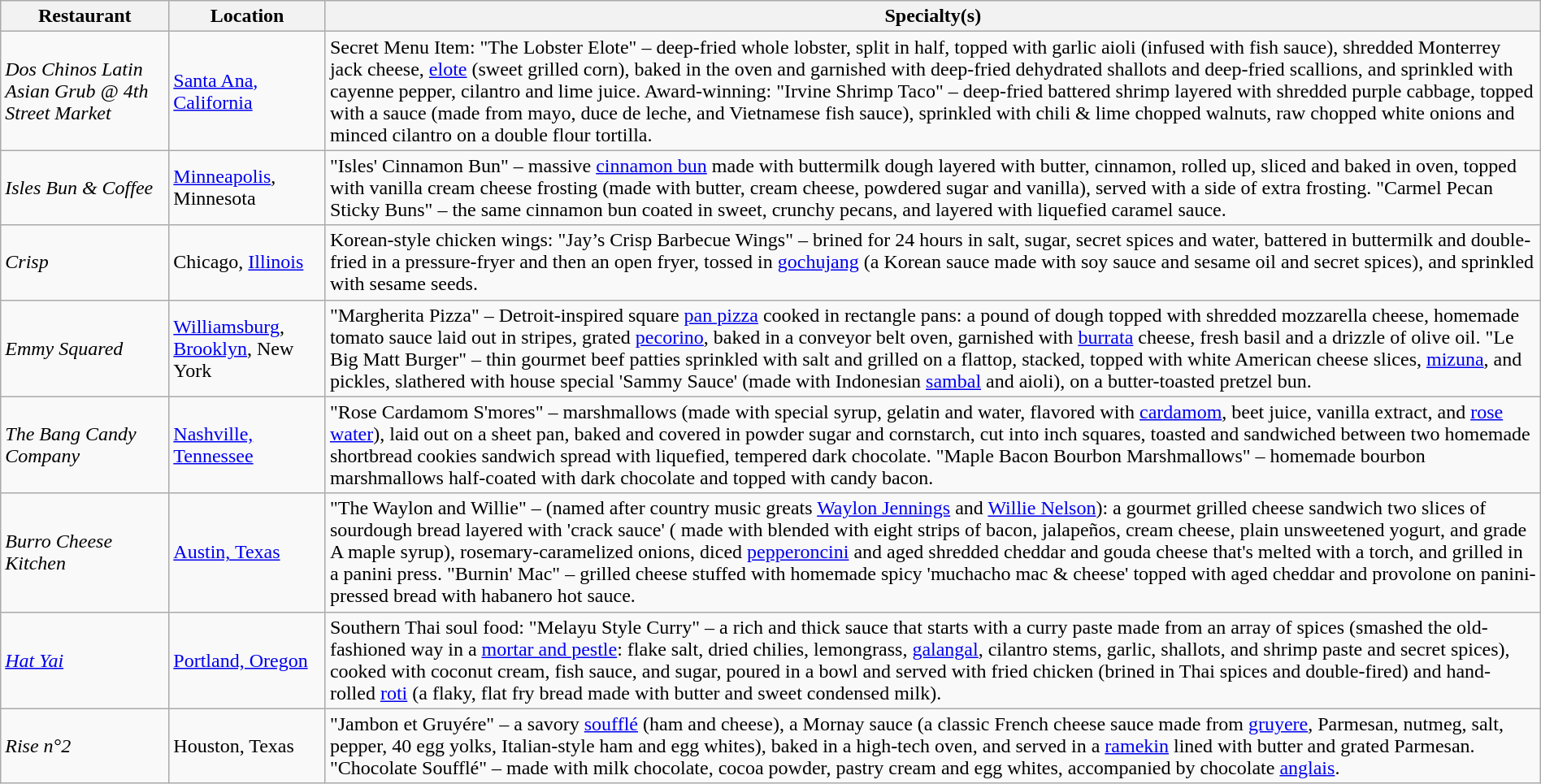<table class="wikitable" style="width:100%;">
<tr>
<th>Restaurant</th>
<th>Location</th>
<th>Specialty(s)</th>
</tr>
<tr>
<td><em>Dos Chinos Latin Asian Grub</em> @ <em>4th Street Market</em></td>
<td><a href='#'>Santa Ana, California</a></td>
<td>Secret Menu Item: "The Lobster Elote" – deep-fried whole lobster, split in half, topped with garlic aioli (infused with fish sauce), shredded Monterrey jack cheese, <a href='#'>elote</a> (sweet grilled corn), baked in the oven and garnished with deep-fried dehydrated shallots and deep-fried scallions, and sprinkled with cayenne pepper, cilantro and lime juice. Award-winning: "Irvine Shrimp Taco" – deep-fried battered shrimp layered with shredded purple cabbage, topped with a sauce (made from mayo, duce de leche, and Vietnamese fish sauce), sprinkled with chili & lime chopped walnuts, raw chopped white onions and minced cilantro on a double flour tortilla.</td>
</tr>
<tr>
<td><em>Isles Bun & Coffee</em></td>
<td><a href='#'>Minneapolis</a>, Minnesota</td>
<td>"Isles' Cinnamon Bun" – massive <a href='#'>cinnamon bun</a> made with buttermilk dough layered with butter, cinnamon, rolled up, sliced and baked in oven, topped with vanilla cream cheese frosting (made with butter, cream cheese, powdered sugar and vanilla), served with a side of extra frosting. "Carmel Pecan Sticky Buns" – the same cinnamon bun coated in sweet, crunchy pecans, and layered with liquefied caramel sauce.</td>
</tr>
<tr>
<td><em>Crisp</em></td>
<td>Chicago, <a href='#'>Illinois</a></td>
<td>Korean-style chicken wings: "Jay’s Crisp Barbecue Wings" – brined for 24 hours in salt, sugar, secret spices and water, battered in buttermilk and double-fried in a pressure-fryer and then an open fryer, tossed in <a href='#'>gochujang</a> (a Korean sauce made with soy sauce and sesame oil and secret spices), and sprinkled with sesame seeds.</td>
</tr>
<tr>
<td><em>Emmy Squared</em></td>
<td><a href='#'>Williamsburg</a>, <a href='#'>Brooklyn</a>, New York</td>
<td>"Margherita Pizza" – Detroit-inspired square <a href='#'>pan pizza</a> cooked in rectangle pans: a pound of dough topped with shredded mozzarella cheese, homemade tomato sauce laid out in stripes, grated <a href='#'>pecorino</a>, baked in a conveyor belt oven, garnished with <a href='#'>burrata</a> cheese, fresh basil and a drizzle of olive oil. "Le Big Matt Burger" – thin gourmet beef patties sprinkled with salt and grilled on a flattop, stacked, topped with white American cheese slices, <a href='#'>mizuna</a>, and pickles, slathered with house special 'Sammy Sauce' (made with Indonesian <a href='#'>sambal</a> and aioli), on a butter-toasted pretzel bun.</td>
</tr>
<tr>
<td><em>The Bang Candy Company</em></td>
<td><a href='#'>Nashville, Tennessee</a></td>
<td>"Rose Cardamom S'mores" – marshmallows (made with special syrup, gelatin and water, flavored with <a href='#'>cardamom</a>, beet juice, vanilla extract, and <a href='#'>rose water</a>), laid out on a sheet pan, baked and covered in powder sugar and cornstarch, cut into inch squares, toasted and sandwiched between two homemade shortbread cookies sandwich spread with liquefied, tempered dark chocolate. "Maple Bacon Bourbon Marshmallows" – homemade bourbon marshmallows half-coated with dark chocolate and topped with candy bacon.</td>
</tr>
<tr>
<td><em>Burro Cheese Kitchen</em></td>
<td><a href='#'>Austin, Texas</a></td>
<td>"The Waylon and Willie" – (named after country music greats <a href='#'>Waylon Jennings</a> and <a href='#'>Willie Nelson</a>): a gourmet grilled cheese sandwich two slices of sourdough bread layered with 'crack sauce' ( made with blended with eight strips of bacon, jalapeños, cream cheese, plain unsweetened yogurt, and grade A maple syrup), rosemary-caramelized onions, diced <a href='#'>pepperoncini</a> and aged shredded cheddar and gouda cheese that's melted with a torch, and grilled in a panini press. "Burnin' Mac" – grilled cheese stuffed with homemade spicy 'muchacho mac & cheese' topped with aged cheddar and provolone on panini-pressed bread with habanero hot sauce.</td>
</tr>
<tr>
<td><em><a href='#'>Hat Yai</a></em></td>
<td><a href='#'>Portland, Oregon</a></td>
<td>Southern Thai soul food: "Melayu Style Curry" – a rich and thick sauce that starts with a curry paste made from an array of spices (smashed the old-fashioned way in a <a href='#'>mortar and pestle</a>: flake salt, dried chilies, lemongrass, <a href='#'>galangal</a>, cilantro stems, garlic, shallots, and shrimp paste and secret spices), cooked with coconut cream, fish sauce, and sugar, poured in a bowl and served with fried chicken (brined in Thai spices and double-fired) and hand-rolled <a href='#'>roti</a> (a flaky, flat fry bread made with butter and sweet condensed milk).</td>
</tr>
<tr>
<td><em>Rise n°2</em></td>
<td>Houston, Texas</td>
<td>"Jambon et Gruyére" – a savory <a href='#'>soufflé</a> (ham and cheese), a Mornay sauce (a classic French cheese sauce made from <a href='#'>gruyere</a>, Parmesan, nutmeg, salt, pepper, 40 egg yolks, Italian-style ham and egg whites), baked in a high-tech oven, and served in a <a href='#'>ramekin</a> lined with butter and grated Parmesan. "Chocolate Soufflé" – made with milk chocolate, cocoa powder, pastry cream and egg whites, accompanied by chocolate <a href='#'>anglais</a>.</td>
</tr>
</table>
